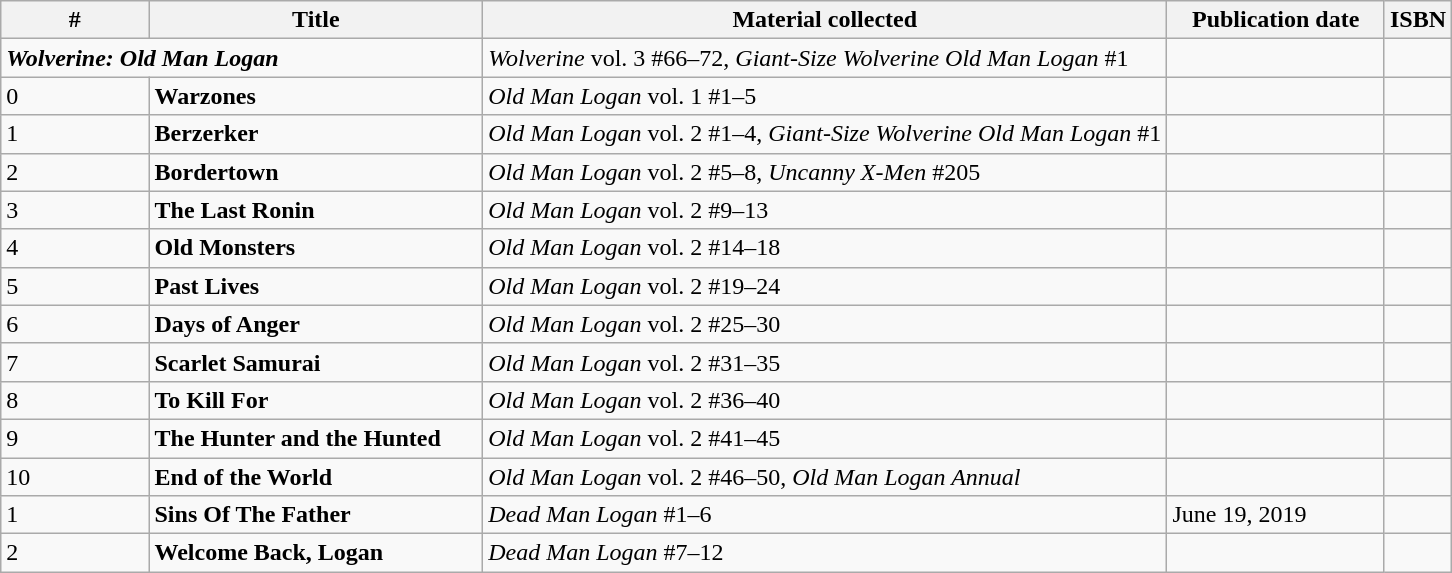<table class="wikitable">
<tr>
<th>#</th>
<th width="23%">Title</th>
<th>Material collected</th>
<th width="15%">Publication date</th>
<th>ISBN</th>
</tr>
<tr>
<td colspan="2"><strong><em>Wolverine: Old Man Logan</em></strong></td>
<td><em>Wolverine</em> vol. 3 #66–72, <em>Giant-Size Wolverine Old Man Logan</em> #1</td>
<td></td>
<td></td>
</tr>
<tr>
<td>0</td>
<td><strong>Warzones</strong></td>
<td><em>Old Man Logan</em> vol. 1 #1–5</td>
<td></td>
<td></td>
</tr>
<tr>
<td>1</td>
<td><strong>Berzerker</strong></td>
<td><em>Old Man Logan</em> vol. 2 #1–4, <em>Giant-Size Wolverine Old Man Logan</em> #1</td>
<td></td>
<td></td>
</tr>
<tr>
<td>2</td>
<td><strong>Bordertown</strong></td>
<td><em>Old Man Logan</em> vol. 2 #5–8, <em>Uncanny X-Men</em> #205</td>
<td></td>
<td></td>
</tr>
<tr>
<td>3</td>
<td><strong>The Last Ronin</strong></td>
<td><em>Old Man Logan</em> vol. 2 #9–13</td>
<td></td>
<td></td>
</tr>
<tr>
<td>4</td>
<td><strong>Old Monsters</strong></td>
<td><em>Old Man Logan</em> vol. 2 #14–18</td>
<td></td>
<td></td>
</tr>
<tr>
<td>5</td>
<td><strong>Past Lives</strong></td>
<td><em>Old Man Logan</em> vol. 2 #19–24</td>
<td></td>
<td></td>
</tr>
<tr>
<td>6</td>
<td><strong>Days of Anger</strong></td>
<td><em>Old Man Logan</em> vol. 2 #25–30</td>
<td></td>
<td></td>
</tr>
<tr>
<td>7</td>
<td><strong>Scarlet Samurai</strong></td>
<td><em>Old Man Logan</em> vol. 2 #31–35</td>
<td></td>
<td></td>
</tr>
<tr>
<td>8</td>
<td><strong>To Kill For</strong></td>
<td><em>Old Man Logan</em> vol. 2 #36–40</td>
<td></td>
<td></td>
</tr>
<tr>
<td>9</td>
<td><strong>The Hunter and the Hunted</strong></td>
<td><em>Old Man Logan</em> vol. 2 #41–45</td>
<td></td>
<td></td>
</tr>
<tr>
<td>10</td>
<td><strong>End of the World</strong></td>
<td><em>Old Man Logan</em> vol. 2 #46–50, <em>Old Man Logan Annual</em></td>
<td></td>
<td></td>
</tr>
<tr>
<td>1</td>
<td><strong>Sins Of The Father</strong></td>
<td><em>Dead Man Logan</em> #1–6</td>
<td>June 19, 2019</td>
<td></td>
</tr>
<tr>
<td>2</td>
<td><strong>Welcome Back, Logan</strong></td>
<td><em>Dead Man Logan</em> #7–12</td>
<td></td>
<td></td>
</tr>
</table>
